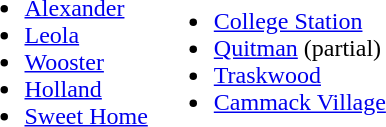<table>
<tr>
<td valign="Top"></td>
<td><br><ul><li><a href='#'>Alexander</a></li><li><a href='#'>Leola</a></li><li><a href='#'>Wooster</a></li><li><a href='#'>Holland</a></li><li><a href='#'>Sweet Home</a></li></ul></td>
<td><br><ul><li><a href='#'>College Station</a></li><li><a href='#'>Quitman</a> (partial)</li><li><a href='#'>Traskwood</a></li><li><a href='#'>Cammack Village</a></li></ul></td>
</tr>
</table>
